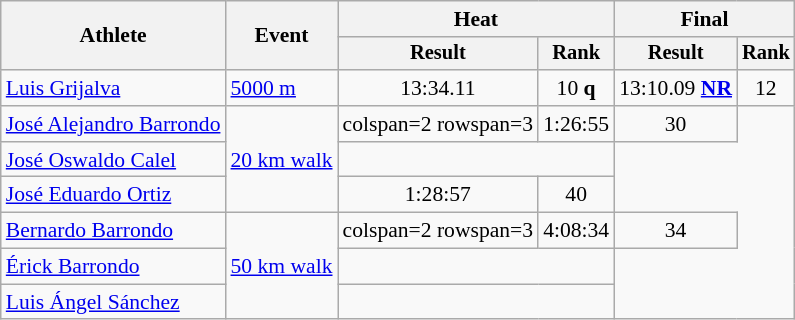<table class="wikitable" style="font-size:90%">
<tr>
<th rowspan="2">Athlete</th>
<th rowspan="2">Event</th>
<th colspan="2">Heat</th>
<th colspan="2">Final</th>
</tr>
<tr style="font-size:95%">
<th>Result</th>
<th>Rank</th>
<th>Result</th>
<th>Rank</th>
</tr>
<tr align=center>
<td align=left><a href='#'>Luis Grijalva</a></td>
<td align=left><a href='#'>5000 m</a></td>
<td>13:34.11</td>
<td>10 <strong>q</strong></td>
<td>13:10.09 <strong><a href='#'>NR</a></strong></td>
<td>12</td>
</tr>
<tr align=center>
<td align=left><a href='#'>José Alejandro Barrondo</a></td>
<td rowspan="3" align="left"><a href='#'>20 km walk</a></td>
<td>colspan=2 rowspan=3 </td>
<td>1:26:55</td>
<td>30</td>
</tr>
<tr align=center>
<td align=left><a href='#'>José Oswaldo Calel</a></td>
<td colspan=2></td>
</tr>
<tr align=center>
<td align=left><a href='#'>José Eduardo Ortiz</a></td>
<td>1:28:57</td>
<td>40</td>
</tr>
<tr align=center>
<td align=left><a href='#'>Bernardo Barrondo</a></td>
<td rowspan="3" align="left"><a href='#'>50 km walk</a></td>
<td>colspan=2 rowspan=3 </td>
<td>4:08:34</td>
<td>34</td>
</tr>
<tr align=center>
<td align=left><a href='#'>Érick Barrondo</a></td>
<td colspan=2></td>
</tr>
<tr align=center>
<td align=left><a href='#'>Luis Ángel Sánchez</a></td>
<td colspan=2></td>
</tr>
</table>
